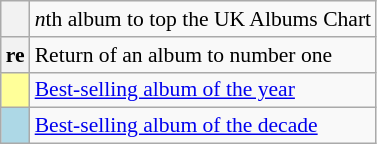<table class="wikitable plainrowheaders" style="font-size:90%;">
<tr>
<th scope=col></th>
<td><em>n</em>th album to top the UK Albums Chart</td>
</tr>
<tr>
<th scope=row style="text-align:center;">re</th>
<td>Return of an album to number one</td>
</tr>
<tr>
<td style="background:#ff9; text-align:center;"></td>
<td><a href='#'>Best-selling album of the year</a></td>
</tr>
<tr>
<td bgcolor=lightblue align=center></td>
<td><a href='#'>Best-selling album of the decade</a></td>
</tr>
</table>
